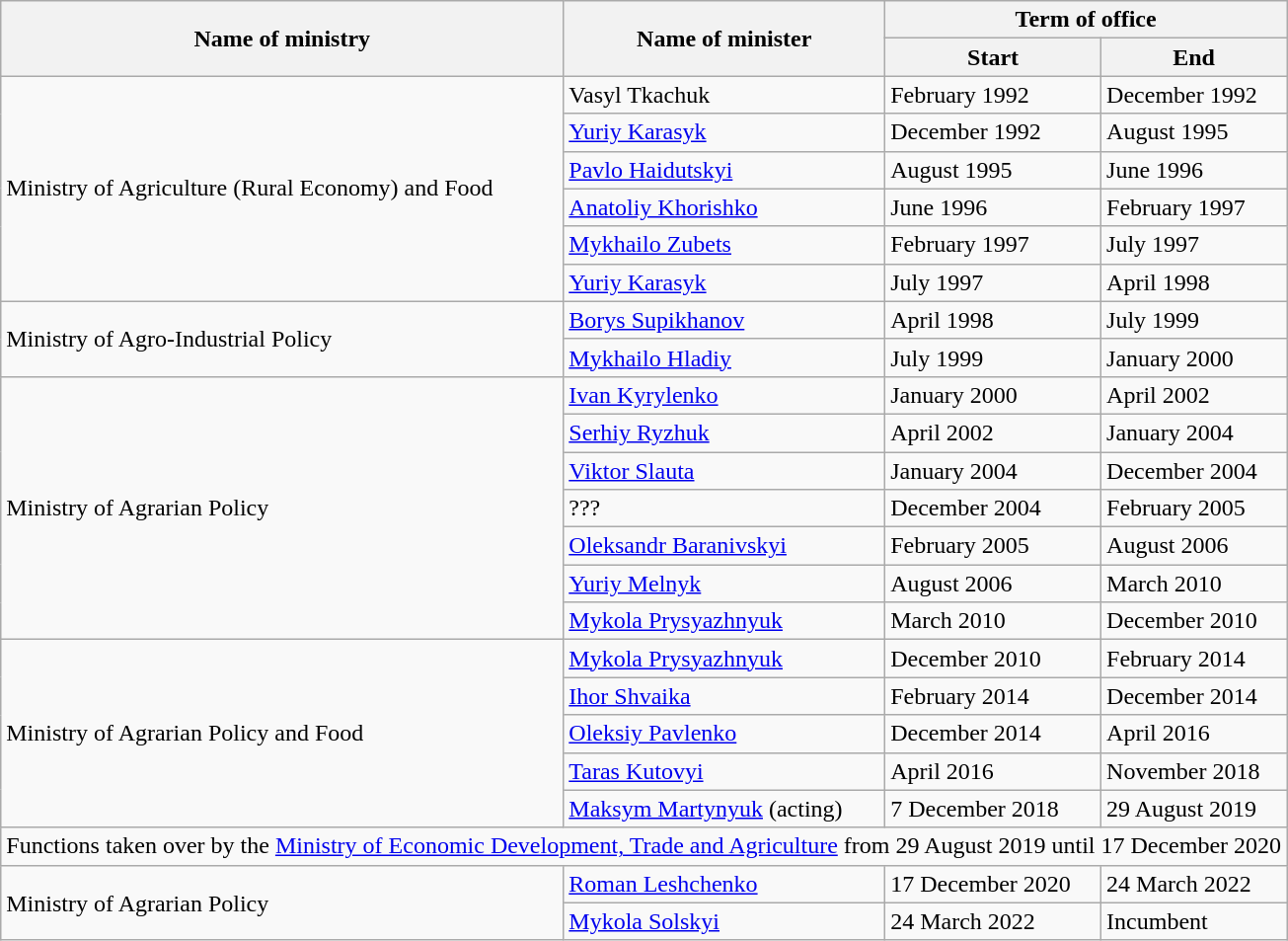<table class="wikitable">
<tr>
<th rowspan="2">Name of ministry</th>
<th rowspan="2">Name of minister</th>
<th colspan="2">Term of office</th>
</tr>
<tr>
<th>Start</th>
<th>End</th>
</tr>
<tr>
<td rowspan="6">Ministry of Agriculture (Rural Economy) and Food</td>
<td>Vasyl Tkachuk</td>
<td>February 1992</td>
<td>December 1992</td>
</tr>
<tr>
<td><a href='#'>Yuriy Karasyk</a></td>
<td>December 1992</td>
<td>August 1995</td>
</tr>
<tr>
<td><a href='#'>Pavlo Haidutskyi</a></td>
<td>August 1995</td>
<td>June 1996</td>
</tr>
<tr>
<td><a href='#'>Anatoliy Khorishko</a></td>
<td>June 1996</td>
<td>February 1997</td>
</tr>
<tr>
<td><a href='#'>Mykhailo Zubets</a></td>
<td>February 1997</td>
<td>July 1997</td>
</tr>
<tr>
<td><a href='#'>Yuriy Karasyk</a></td>
<td>July 1997</td>
<td>April 1998</td>
</tr>
<tr>
<td rowspan="2">Ministry of Agro-Industrial Policy</td>
<td><a href='#'>Borys Supikhanov</a></td>
<td>April 1998</td>
<td>July 1999</td>
</tr>
<tr>
<td><a href='#'>Mykhailo Hladiy</a></td>
<td>July 1999</td>
<td>January 2000</td>
</tr>
<tr>
<td rowspan="7">Ministry of Agrarian Policy</td>
<td><a href='#'>Ivan Kyrylenko</a></td>
<td>January 2000</td>
<td>April 2002</td>
</tr>
<tr>
<td><a href='#'>Serhiy Ryzhuk</a></td>
<td>April 2002</td>
<td>January 2004</td>
</tr>
<tr>
<td><a href='#'>Viktor Slauta</a></td>
<td>January 2004</td>
<td>December 2004</td>
</tr>
<tr>
<td>???</td>
<td>December 2004</td>
<td>February 2005</td>
</tr>
<tr>
<td><a href='#'>Oleksandr Baranivskyi</a></td>
<td>February 2005</td>
<td>August 2006</td>
</tr>
<tr>
<td><a href='#'>Yuriy Melnyk</a></td>
<td>August 2006</td>
<td>March 2010</td>
</tr>
<tr>
<td><a href='#'>Mykola Prysyazhnyuk</a></td>
<td>March 2010</td>
<td>December 2010</td>
</tr>
<tr>
<td rowspan="5">Ministry of Agrarian Policy and Food</td>
<td><a href='#'>Mykola Prysyazhnyuk</a></td>
<td>December 2010</td>
<td>February 2014</td>
</tr>
<tr>
<td><a href='#'>Ihor Shvaika</a></td>
<td>February 2014</td>
<td>December 2014</td>
</tr>
<tr>
<td><a href='#'>Oleksiy Pavlenko</a></td>
<td>December 2014</td>
<td>April 2016</td>
</tr>
<tr>
<td><a href='#'>Taras Kutovyi</a></td>
<td>April 2016</td>
<td>November 2018</td>
</tr>
<tr>
<td><a href='#'>Maksym Martynyuk</a> (acting)</td>
<td>7 December 2018</td>
<td>29 August 2019</td>
</tr>
<tr>
<td colspan="4">Functions taken over by the <a href='#'>Ministry of Economic Development, Trade and Agriculture</a> from 29 August 2019 until 17 December 2020<br></td>
</tr>
<tr>
<td rowspan="2">Ministry of Agrarian Policy</td>
<td><a href='#'>Roman Leshchenko</a></td>
<td>17 December 2020</td>
<td>24 March 2022</td>
</tr>
<tr>
<td><a href='#'>Mykola Solskyi</a></td>
<td>24 March 2022</td>
<td>Incumbent</td>
</tr>
</table>
